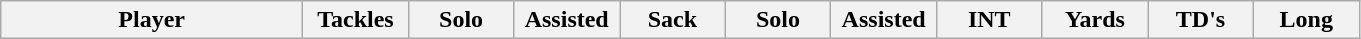<table class="wikitable sortable">
<tr>
<th bgcolor="#DDDDFF" width="20%">Player</th>
<th bgcolor="#DDDDFF" width="7%">Tackles</th>
<th bgcolor="#DDDDFF" width="7%">Solo</th>
<th bgcolor="#DDDDFF" width="7%">Assisted</th>
<th bgcolor="#DDDDFF" width="7%">Sack</th>
<th bgcolor="#DDDDFF" width="7%">Solo</th>
<th bgcolor="#DDDDFF" width="7%">Assisted</th>
<th bgcolor="#DDDDFF" width="7%">INT</th>
<th bgcolor="#DDDDFF" width="7%">Yards</th>
<th bgcolor="#DDDDFF" width="7%">TD's</th>
<th bgcolor="#DDDDFF" width="7%">Long</th>
</tr>
</table>
